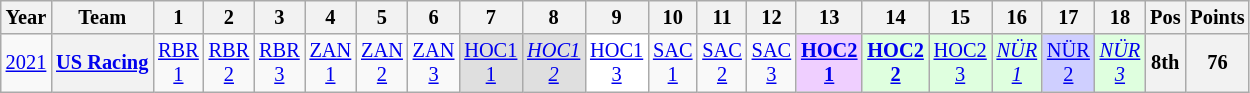<table class="wikitable" style="text-align:center; font-size:85%">
<tr>
<th>Year</th>
<th>Team</th>
<th>1</th>
<th>2</th>
<th>3</th>
<th>4</th>
<th>5</th>
<th>6</th>
<th>7</th>
<th>8</th>
<th>9</th>
<th>10</th>
<th>11</th>
<th>12</th>
<th>13</th>
<th>14</th>
<th>15</th>
<th>16</th>
<th>17</th>
<th>18</th>
<th>Pos</th>
<th>Points</th>
</tr>
<tr>
<td><a href='#'>2021</a></td>
<th nowrap><a href='#'>US Racing</a></th>
<td><a href='#'>RBR<br>1</a></td>
<td><a href='#'>RBR<br>2</a></td>
<td><a href='#'>RBR<br>3</a></td>
<td><a href='#'>ZAN<br>1</a></td>
<td><a href='#'>ZAN<br>2</a></td>
<td><a href='#'>ZAN<br>3</a></td>
<td style="background:#DFDFDF;"><a href='#'>HOC1<br>1</a><br></td>
<td style="background:#DFDFDF;"><em><a href='#'>HOC1<br>2</a></em><br></td>
<td style="background:#FFFFFF;"><a href='#'>HOC1<br>3</a><br></td>
<td><a href='#'>SAC<br>1</a></td>
<td><a href='#'>SAC<br>2</a></td>
<td><a href='#'>SAC<br>3</a></td>
<td style="background:#EFCFFF;"><strong><a href='#'>HOC2<br>1</a></strong><br></td>
<td style="background:#DFFFDF;"><strong><a href='#'>HOC2<br>2</a></strong><br></td>
<td style="background:#DFFFDF;"><a href='#'>HOC2<br>3</a><br></td>
<td style="background:#DFFFDF;"><em><a href='#'>NÜR<br>1</a></em><br></td>
<td style="background:#CFCFFF;"><a href='#'>NÜR<br>2</a><br></td>
<td style="background:#DFFFDF;"><em><a href='#'>NÜR<br>3</a></em><br></td>
<th>8th</th>
<th>76</th>
</tr>
</table>
